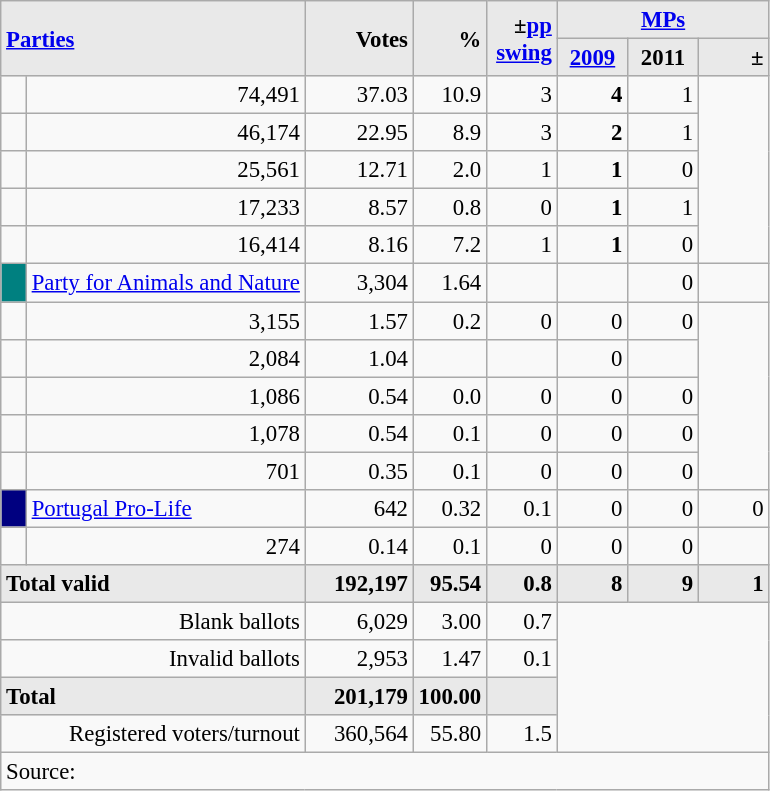<table class="wikitable" style="text-align:right; font-size:95%;">
<tr>
<th rowspan="2" colspan="2" style="background:#e9e9e9; text-align:left;" alignleft><a href='#'>Parties</a></th>
<th rowspan="2" style="background:#e9e9e9; text-align:right;">Votes</th>
<th rowspan="2" style="background:#e9e9e9; text-align:right;">%</th>
<th rowspan="2" style="background:#e9e9e9; text-align:right;">±<a href='#'>pp</a> <a href='#'>swing</a></th>
<th colspan="3" style="background:#e9e9e9; text-align:center;"><a href='#'>MPs</a></th>
</tr>
<tr style="background-color:#E9E9E9">
<th style="background-color:#E9E9E9;text-align:center;"><a href='#'>2009</a></th>
<th style="background-color:#E9E9E9;text-align:center;">2011</th>
<th style="background:#e9e9e9; text-align:right;">±</th>
</tr>
<tr>
<td></td>
<td>74,491</td>
<td>37.03</td>
<td>10.9</td>
<td>3</td>
<td><strong>4</strong></td>
<td>1</td>
</tr>
<tr>
<td></td>
<td>46,174</td>
<td>22.95</td>
<td>8.9</td>
<td>3</td>
<td><strong>2</strong></td>
<td>1</td>
</tr>
<tr>
<td></td>
<td>25,561</td>
<td>12.71</td>
<td>2.0</td>
<td>1</td>
<td><strong>1</strong></td>
<td>0</td>
</tr>
<tr>
<td></td>
<td>17,233</td>
<td>8.57</td>
<td>0.8</td>
<td>0</td>
<td><strong>1</strong></td>
<td>1</td>
</tr>
<tr>
<td></td>
<td>16,414</td>
<td>8.16</td>
<td>7.2</td>
<td>1</td>
<td><strong>1</strong></td>
<td>0</td>
</tr>
<tr>
<td style="width: 10px" bgcolor="teal" align="center"></td>
<td align="left"><a href='#'>Party for Animals and Nature</a></td>
<td>3,304</td>
<td>1.64</td>
<td></td>
<td></td>
<td>0</td>
<td></td>
</tr>
<tr>
<td></td>
<td>3,155</td>
<td>1.57</td>
<td>0.2</td>
<td>0</td>
<td>0</td>
<td>0</td>
</tr>
<tr>
<td></td>
<td>2,084</td>
<td>1.04</td>
<td></td>
<td></td>
<td>0</td>
<td></td>
</tr>
<tr>
<td></td>
<td>1,086</td>
<td>0.54</td>
<td>0.0</td>
<td>0</td>
<td>0</td>
<td>0</td>
</tr>
<tr>
<td></td>
<td>1,078</td>
<td>0.54</td>
<td>0.1</td>
<td>0</td>
<td>0</td>
<td>0</td>
</tr>
<tr>
<td></td>
<td>701</td>
<td>0.35</td>
<td>0.1</td>
<td>0</td>
<td>0</td>
<td>0</td>
</tr>
<tr>
<td style="width:10px;background-color:#000080;text-align:center;"></td>
<td style="text-align:left;"><a href='#'>Portugal Pro-Life</a></td>
<td>642</td>
<td>0.32</td>
<td>0.1</td>
<td>0</td>
<td>0</td>
<td>0</td>
</tr>
<tr>
<td></td>
<td>274</td>
<td>0.14</td>
<td>0.1</td>
<td>0</td>
<td>0</td>
<td>0</td>
</tr>
<tr>
<td colspan=2 align=left style="background-color:#E9E9E9"><strong>Total valid</strong></td>
<td width="65" align="right" style="background-color:#E9E9E9"><strong>192,197</strong></td>
<td width="40" align="right" style="background-color:#E9E9E9"><strong>95.54</strong></td>
<td width="40" align="right" style="background-color:#E9E9E9"><strong>0.8</strong></td>
<td width="40" align="right" style="background-color:#E9E9E9"><strong>8</strong></td>
<td width="40" align="right" style="background-color:#E9E9E9"><strong>9</strong></td>
<td width="40" align="right" style="background-color:#E9E9E9"><strong>1</strong></td>
</tr>
<tr>
<td colspan=2>Blank ballots</td>
<td>6,029</td>
<td>3.00</td>
<td>0.7</td>
<td colspan=4 rowspan=4></td>
</tr>
<tr>
<td colspan=2>Invalid ballots</td>
<td>2,953</td>
<td>1.47</td>
<td>0.1</td>
</tr>
<tr>
<td colspan=2 align=left style="background-color:#E9E9E9"><strong>Total</strong></td>
<td width="50" align="right" style="background-color:#E9E9E9"><strong>201,179</strong></td>
<td width="40" align="right" style="background-color:#E9E9E9"><strong>100.00</strong></td>
<td width="40" align="right" style="background-color:#E9E9E9"></td>
</tr>
<tr>
<td colspan=2>Registered voters/turnout</td>
<td>360,564</td>
<td>55.80</td>
<td>1.5</td>
</tr>
<tr>
<td colspan=11 align=left>Source: </td>
</tr>
</table>
